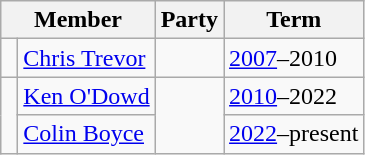<table class="wikitable">
<tr>
<th colspan="2">Member</th>
<th>Party</th>
<th>Term</th>
</tr>
<tr>
<td> </td>
<td><a href='#'>Chris Trevor</a></td>
<td></td>
<td><a href='#'>2007</a>–2010</td>
</tr>
<tr>
<td rowspan=2 > </td>
<td><a href='#'>Ken O'Dowd</a></td>
<td rowspan=2></td>
<td><a href='#'>2010</a>–2022</td>
</tr>
<tr>
<td><a href='#'>Colin Boyce</a></td>
<td><a href='#'>2022</a>–present</td>
</tr>
</table>
